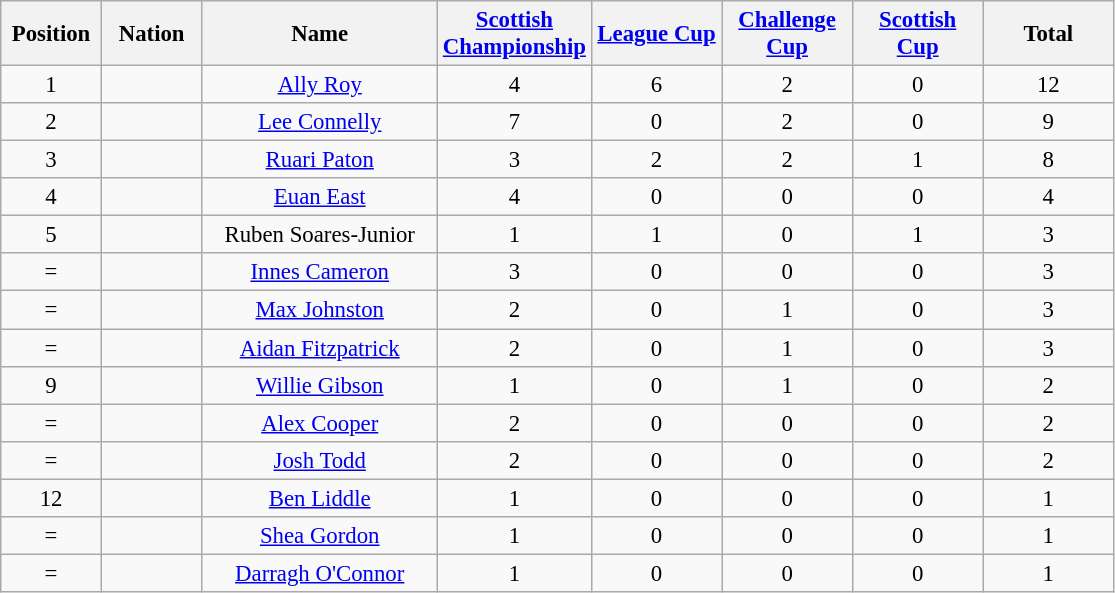<table class="wikitable" style="font-size: 95%; text-align: center">
<tr>
<th width=60>Position</th>
<th width=60>Nation</th>
<th width=150>Name</th>
<th width=80><a href='#'>Scottish Championship</a></th>
<th width=80><a href='#'>League Cup</a></th>
<th width=80><a href='#'>Challenge Cup</a></th>
<th width=80><a href='#'>Scottish Cup</a></th>
<th width=80>Total</th>
</tr>
<tr>
<td>1</td>
<td></td>
<td><a href='#'>Ally Roy</a></td>
<td>4</td>
<td>6</td>
<td>2</td>
<td>0</td>
<td>12</td>
</tr>
<tr>
<td>2</td>
<td></td>
<td><a href='#'>Lee Connelly</a></td>
<td>7</td>
<td>0</td>
<td>2</td>
<td>0</td>
<td>9</td>
</tr>
<tr>
<td>3</td>
<td></td>
<td><a href='#'>Ruari Paton</a></td>
<td>3</td>
<td>2</td>
<td>2</td>
<td>1</td>
<td>8</td>
</tr>
<tr>
<td>4</td>
<td></td>
<td><a href='#'>Euan East</a></td>
<td>4</td>
<td>0</td>
<td>0</td>
<td>0</td>
<td>4</td>
</tr>
<tr>
<td>5</td>
<td></td>
<td>Ruben Soares-Junior</td>
<td>1</td>
<td>1</td>
<td>0</td>
<td>1</td>
<td>3</td>
</tr>
<tr>
<td>=</td>
<td></td>
<td><a href='#'>Innes Cameron</a></td>
<td>3</td>
<td>0</td>
<td>0</td>
<td>0</td>
<td>3</td>
</tr>
<tr>
<td>=</td>
<td></td>
<td><a href='#'>Max Johnston</a></td>
<td>2</td>
<td>0</td>
<td>1</td>
<td>0</td>
<td>3</td>
</tr>
<tr>
<td>=</td>
<td></td>
<td><a href='#'>Aidan Fitzpatrick</a></td>
<td>2</td>
<td>0</td>
<td>1</td>
<td>0</td>
<td>3</td>
</tr>
<tr>
<td>9</td>
<td></td>
<td><a href='#'>Willie Gibson</a></td>
<td>1</td>
<td>0</td>
<td>1</td>
<td>0</td>
<td>2</td>
</tr>
<tr>
<td>=</td>
<td></td>
<td><a href='#'>Alex Cooper</a></td>
<td>2</td>
<td>0</td>
<td>0</td>
<td>0</td>
<td>2</td>
</tr>
<tr>
<td>=</td>
<td></td>
<td><a href='#'>Josh Todd</a></td>
<td>2</td>
<td>0</td>
<td>0</td>
<td>0</td>
<td>2</td>
</tr>
<tr>
<td>12</td>
<td></td>
<td><a href='#'>Ben Liddle</a></td>
<td>1</td>
<td>0</td>
<td>0</td>
<td>0</td>
<td>1</td>
</tr>
<tr>
<td>=</td>
<td></td>
<td><a href='#'>Shea Gordon</a></td>
<td>1</td>
<td>0</td>
<td>0</td>
<td>0</td>
<td>1</td>
</tr>
<tr>
<td>=</td>
<td></td>
<td><a href='#'>Darragh O'Connor</a></td>
<td>1</td>
<td>0</td>
<td>0</td>
<td>0</td>
<td>1</td>
</tr>
</table>
